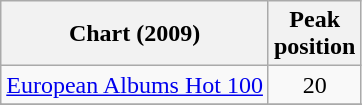<table class="wikitable sortable">
<tr>
<th>Chart (2009)</th>
<th>Peak<br>position</th>
</tr>
<tr>
<td><a href='#'>European Albums Hot 100</a></td>
<td style="text-align:center;">20</td>
</tr>
<tr>
</tr>
<tr>
</tr>
</table>
